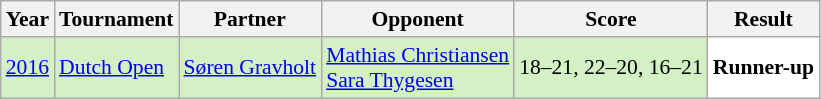<table class="sortable wikitable" style="font-size: 90%;">
<tr>
<th>Year</th>
<th>Tournament</th>
<th>Partner</th>
<th>Opponent</th>
<th>Score</th>
<th>Result</th>
</tr>
<tr style="background:#D4F1C5">
<td align="center"><a href='#'>2016</a></td>
<td align="left"><a href='#'>Dutch Open</a></td>
<td align="left"> <a href='#'>Søren Gravholt</a></td>
<td align="left"> <a href='#'>Mathias Christiansen</a> <br>  <a href='#'>Sara Thygesen</a></td>
<td align="left">18–21, 22–20, 16–21</td>
<td style="text-align:left; background:white"> <strong>Runner-up</strong></td>
</tr>
</table>
